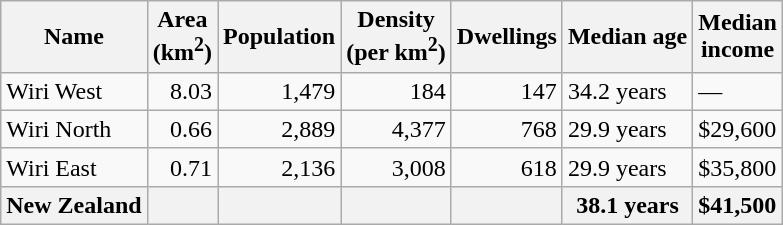<table class="wikitable">
<tr>
<th>Name</th>
<th>Area<br>(km<sup>2</sup>)</th>
<th>Population</th>
<th>Density<br>(per km<sup>2</sup>)</th>
<th>Dwellings</th>
<th>Median age</th>
<th>Median<br>income</th>
</tr>
<tr>
<td>Wiri West</td>
<td style="text-align:right;">8.03</td>
<td style="text-align:right;">1,479</td>
<td style="text-align:right;">184</td>
<td style="text-align:right;">147</td>
<td>34.2 years</td>
<td>—</td>
</tr>
<tr>
<td>Wiri North</td>
<td style="text-align:right;">0.66</td>
<td style="text-align:right;">2,889</td>
<td style="text-align:right;">4,377</td>
<td style="text-align:right;">768</td>
<td>29.9 years</td>
<td>$29,600</td>
</tr>
<tr>
<td>Wiri East</td>
<td style="text-align:right;">0.71</td>
<td style="text-align:right;">2,136</td>
<td style="text-align:right;">3,008</td>
<td style="text-align:right;">618</td>
<td>29.9 years</td>
<td>$35,800</td>
</tr>
<tr>
<th>New Zealand</th>
<th></th>
<th></th>
<th></th>
<th></th>
<th>38.1 years</th>
<th style="text-align:left;">$41,500</th>
</tr>
</table>
